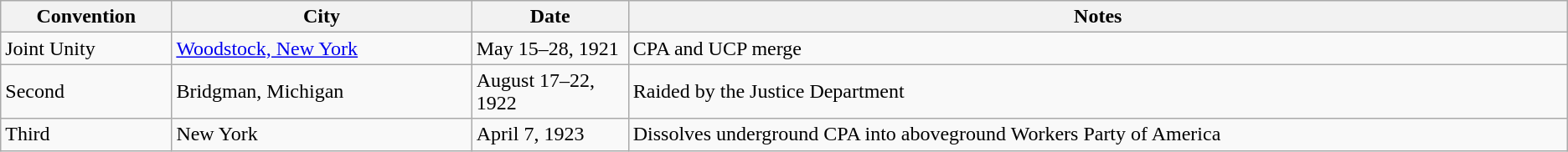<table class="wikitable">
<tr>
<th>Convention</th>
<th>City</th>
<th width="10%">Date</th>
<th>Notes</th>
</tr>
<tr>
<td>Joint Unity</td>
<td><a href='#'>Woodstock, New York</a></td>
<td>May 15–28, 1921</td>
<td>CPA and UCP merge</td>
</tr>
<tr>
<td>Second</td>
<td>Bridgman, Michigan</td>
<td>August 17–22, 1922</td>
<td>Raided by the Justice Department<br> </td>
</tr>
<tr>
<td>Third</td>
<td>New York</td>
<td>April 7, 1923</td>
<td>Dissolves underground CPA into aboveground Workers Party of America</td>
</tr>
</table>
